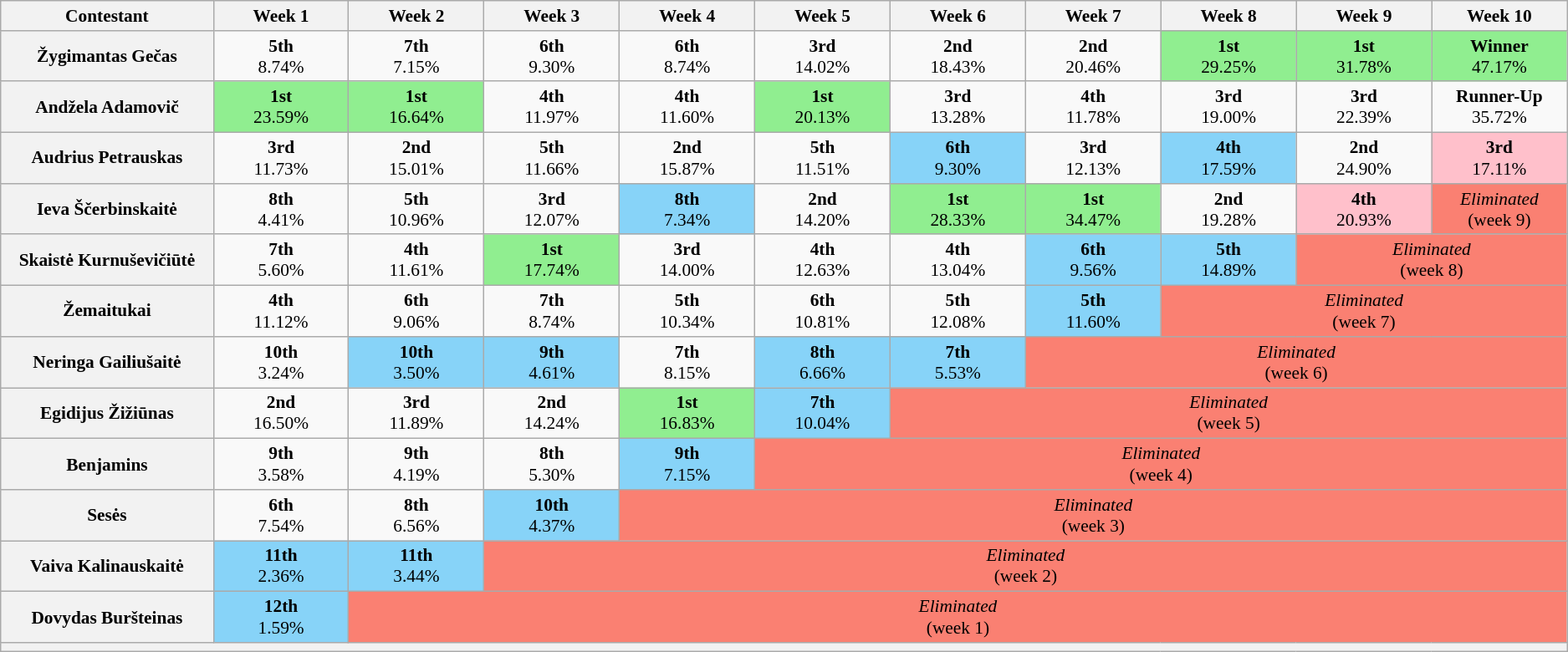<table class="wikitable" style="text-align:center; font-size:89%">
<tr>
<th style="width:11%" scope="col">Contestant</th>
<th style="width:7%" scope="col">Week 1</th>
<th style="width:7%" scope="col">Week 2</th>
<th style="width:7%" scope="col">Week 3</th>
<th style="width:7%" scope="col">Week 4</th>
<th style="width:7%" scope="col">Week 5</th>
<th style="width:7%" scope="col">Week 6</th>
<th style="width:7%" scope="col">Week 7</th>
<th style="width:7%" scope="col">Week 8</th>
<th style="width:7%" scope="col">Week 9</th>
<th style="width:7%" scope="col">Week 10</th>
</tr>
<tr>
<th scope="row">Žygimantas Gečas</th>
<td><strong>5th</strong><br>8.74%</td>
<td><strong>7th</strong><br>7.15%</td>
<td><strong>6th</strong><br>9.30%</td>
<td><strong>6th</strong><br>8.74%</td>
<td><strong>3rd</strong><br>14.02%</td>
<td><strong>2nd</strong><br>18.43%</td>
<td><strong>2nd</strong><br>20.46%</td>
<td bgcolor="lightgreen"><strong>1st</strong><br>29.25%</td>
<td bgcolor="lightgreen"><strong>1st</strong><br>31.78%</td>
<td bgcolor="lightgreen"><strong>Winner</strong><br>47.17%</td>
</tr>
<tr>
<th scope="row">Andžela Adamovič</th>
<td bgcolor="lightgreen"><strong>1st</strong><br>23.59%</td>
<td bgcolor="lightgreen"><strong>1st</strong><br>16.64%</td>
<td><strong>4th</strong><br>11.97%</td>
<td><strong>4th</strong><br>11.60%</td>
<td bgcolor="lightgreen"><strong>1st</strong><br>20.13%</td>
<td><strong>3rd</strong><br>13.28%</td>
<td><strong>4th</strong><br>11.78%</td>
<td><strong>3rd</strong><br>19.00%</td>
<td><strong>3rd</strong><br>22.39%</td>
<td><strong>Runner-Up</strong><br>35.72%</td>
</tr>
<tr>
<th scope="row">Audrius Petrauskas</th>
<td><strong>3rd</strong><br>11.73%</td>
<td><strong>2nd</strong><br>15.01%</td>
<td><strong>5th</strong><br>11.66%</td>
<td><strong>2nd</strong><br>15.87%</td>
<td><strong>5th</strong><br>11.51%</td>
<td bgcolor="#87D3F8"><strong>6th</strong><br>9.30%</td>
<td><strong>3rd</strong><br>12.13%</td>
<td bgcolor="#87D3F8"><strong>4th</strong><br>17.59%</td>
<td><strong>2nd</strong><br>24.90%</td>
<td bgcolor="pink"><strong>3rd</strong><br>17.11%</td>
</tr>
<tr>
<th scope="row">Ieva Ščerbinskaitė</th>
<td><strong>8th</strong><br>4.41%</td>
<td><strong>5th</strong><br>10.96%</td>
<td><strong>3rd</strong><br>12.07%</td>
<td bgcolor="#87D3F8"><strong>8th</strong><br>7.34%</td>
<td><strong>2nd</strong><br>14.20%</td>
<td bgcolor="lightgreen"><strong>1st</strong><br>28.33%</td>
<td bgcolor="lightgreen"><strong>1st</strong><br>34.47%</td>
<td><strong>2nd</strong><br>19.28%</td>
<td bgcolor="pink"><strong>4th</strong><br>20.93%</td>
<td bgcolor="salmon" colspan=1><em>Eliminated</em><br>(week 9)</td>
</tr>
<tr>
<th scope="row">Skaistė Kurnuševičiūtė</th>
<td><strong>7th</strong><br>5.60%</td>
<td><strong>4th</strong><br>11.61%</td>
<td bgcolor="lightgreen"><strong>1st</strong><br>17.74%</td>
<td><strong>3rd</strong><br>14.00%</td>
<td><strong>4th</strong><br>12.63%</td>
<td><strong>4th</strong><br>13.04%</td>
<td bgcolor="#87D3F8"><strong>6th</strong><br>9.56%</td>
<td bgcolor="#87D3F8"><strong>5th</strong><br>14.89%</td>
<td bgcolor="salmon" colspan=2><em>Eliminated</em><br>(week 8)</td>
</tr>
<tr>
<th scope="row">Žemaitukai</th>
<td><strong>4th</strong><br>11.12%</td>
<td><strong>6th</strong><br>9.06%</td>
<td><strong>7th</strong><br>8.74%</td>
<td><strong>5th</strong><br>10.34%</td>
<td><strong>6th</strong><br>10.81%</td>
<td><strong>5th</strong><br>12.08%</td>
<td bgcolor="#87D3F8"><strong>5th</strong><br>11.60%</td>
<td bgcolor="salmon" colspan=3><em>Eliminated</em><br>(week 7)</td>
</tr>
<tr>
<th scope="row">Neringa Gailiušaitė</th>
<td><strong>10th</strong><br>3.24%</td>
<td bgcolor="#87D3F8"><strong>10th</strong><br>3.50%</td>
<td bgcolor="#87D3F8"><strong>9th</strong><br>4.61%</td>
<td><strong>7th</strong><br>8.15%</td>
<td bgcolor="#87D3F8"><strong>8th</strong><br>6.66%</td>
<td bgcolor="#87D3F8"><strong>7th</strong><br>5.53%</td>
<td bgcolor="salmon" colspan=4><em>Eliminated</em><br>(week 6)</td>
</tr>
<tr>
<th scope="row">Egidijus Žižiūnas</th>
<td><strong>2nd</strong><br>16.50%</td>
<td><strong>3rd</strong><br>11.89%</td>
<td><strong>2nd</strong><br>14.24%</td>
<td bgcolor="lightgreen"><strong>1st</strong><br>16.83%</td>
<td bgcolor="#87D3F8"><strong>7th</strong><br>10.04%</td>
<td bgcolor="salmon" colspan=5><em>Eliminated</em><br>(week 5)</td>
</tr>
<tr>
<th scope="row">Benjamins</th>
<td><strong>9th</strong><br>3.58%</td>
<td><strong>9th</strong><br>4.19%</td>
<td><strong>8th</strong><br>5.30%</td>
<td bgcolor="#87D3F8"><strong>9th</strong><br>7.15%</td>
<td bgcolor="salmon" colspan=6><em>Eliminated</em><br>(week 4)</td>
</tr>
<tr>
<th scope="row">Sesės</th>
<td><strong>6th</strong><br>7.54%</td>
<td><strong>8th</strong><br>6.56%</td>
<td bgcolor="#87D3F8"><strong>10th</strong><br>4.37%</td>
<td bgcolor="salmon" colspan=7><em>Eliminated</em><br>(week 3)</td>
</tr>
<tr>
<th scope="row">Vaiva Kalinauskaitė</th>
<td bgcolor="#87D3F8"><strong>11th</strong><br>2.36%</td>
<td bgcolor="#87D3F8"><strong>11th</strong><br>3.44%</td>
<td bgcolor="salmon" colspan=8><em>Eliminated</em><br>(week 2)</td>
</tr>
<tr>
<th scope="row">Dovydas Buršteinas</th>
<td bgcolor="#87D3F8"><strong>12th</strong><br>1.59%</td>
<td bgcolor="salmon" colspan=9><em>Eliminated</em><br>(week 1)</td>
</tr>
<tr>
<th colspan="11"></th>
</tr>
</table>
